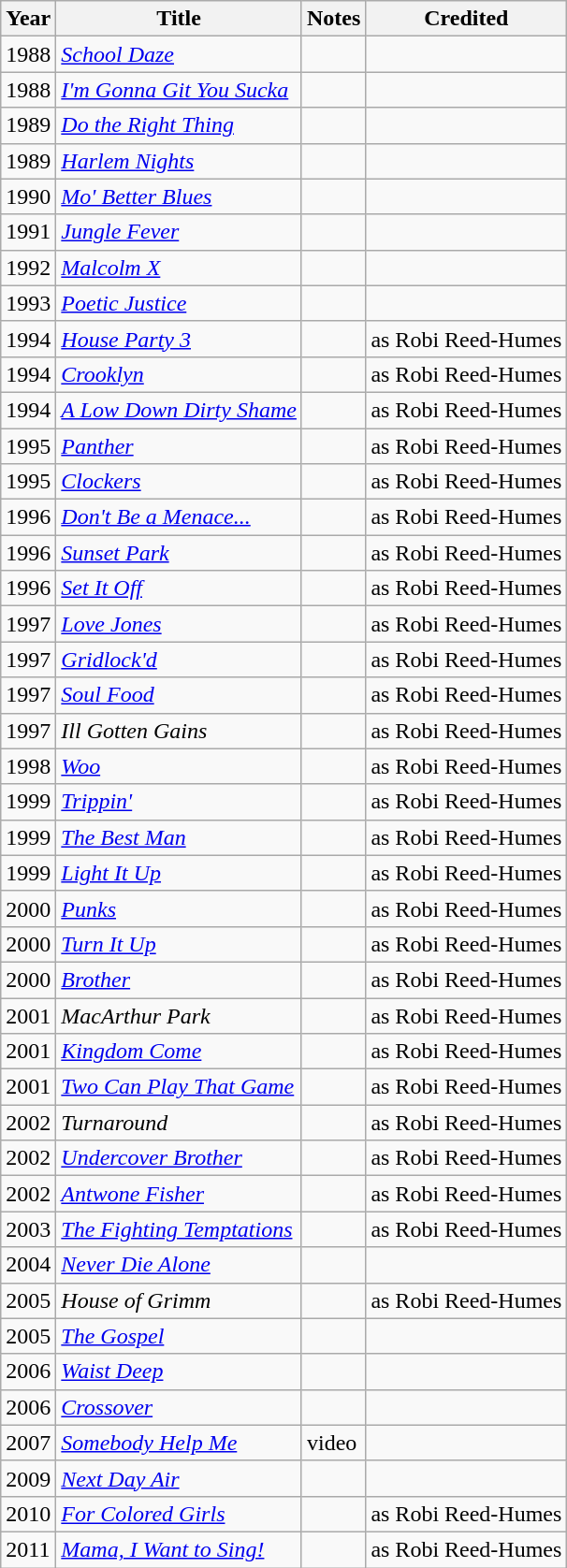<table class="wikitable sortable" border="1">
<tr>
<th>Year</th>
<th>Title</th>
<th>Notes</th>
<th>Credited</th>
</tr>
<tr>
<td>1988</td>
<td><em><a href='#'>School Daze</a></em></td>
<td></td>
<td></td>
</tr>
<tr>
<td>1988</td>
<td><em><a href='#'>I'm Gonna Git You Sucka</a></em></td>
<td></td>
<td></td>
</tr>
<tr>
<td>1989</td>
<td><em><a href='#'>Do the Right Thing</a></em></td>
<td></td>
<td></td>
</tr>
<tr>
<td>1989</td>
<td><em><a href='#'>Harlem Nights</a></em></td>
<td></td>
<td></td>
</tr>
<tr>
<td>1990</td>
<td><em><a href='#'>Mo' Better Blues</a></em></td>
<td></td>
<td></td>
</tr>
<tr>
<td>1991</td>
<td><em><a href='#'>Jungle Fever</a></em></td>
<td></td>
<td></td>
</tr>
<tr>
<td>1992</td>
<td><em><a href='#'>Malcolm X</a></em></td>
<td></td>
<td></td>
</tr>
<tr>
<td>1993</td>
<td><em><a href='#'>Poetic Justice</a></em></td>
<td></td>
<td></td>
</tr>
<tr>
<td>1994</td>
<td><em><a href='#'>House Party 3</a></em></td>
<td></td>
<td>as Robi Reed-Humes</td>
</tr>
<tr>
<td>1994</td>
<td><em><a href='#'>Crooklyn</a></em></td>
<td></td>
<td>as Robi Reed-Humes</td>
</tr>
<tr>
<td>1994</td>
<td><em><a href='#'>A Low Down Dirty Shame</a></em></td>
<td></td>
<td>as Robi Reed-Humes</td>
</tr>
<tr>
<td>1995</td>
<td><em><a href='#'>Panther</a></em></td>
<td></td>
<td>as Robi Reed-Humes</td>
</tr>
<tr>
<td>1995</td>
<td><em><a href='#'>Clockers</a></em></td>
<td></td>
<td>as Robi Reed-Humes</td>
</tr>
<tr>
<td>1996</td>
<td><em><a href='#'>Don't Be a Menace...</a></em></td>
<td></td>
<td>as Robi Reed-Humes</td>
</tr>
<tr>
<td>1996</td>
<td><em><a href='#'>Sunset Park</a></em></td>
<td></td>
<td>as Robi Reed-Humes</td>
</tr>
<tr>
<td>1996</td>
<td><em><a href='#'>Set It Off</a></em></td>
<td></td>
<td>as Robi Reed-Humes</td>
</tr>
<tr>
<td>1997</td>
<td><em><a href='#'>Love Jones</a></em></td>
<td></td>
<td>as Robi Reed-Humes</td>
</tr>
<tr>
<td>1997</td>
<td><em><a href='#'>Gridlock'd</a></em></td>
<td></td>
<td>as Robi Reed-Humes</td>
</tr>
<tr>
<td>1997</td>
<td><em><a href='#'>Soul Food</a></em></td>
<td></td>
<td>as Robi Reed-Humes</td>
</tr>
<tr>
<td>1997</td>
<td><em>Ill Gotten Gains</em></td>
<td></td>
<td>as Robi Reed-Humes</td>
</tr>
<tr>
<td>1998</td>
<td><em><a href='#'>Woo</a></em></td>
<td></td>
<td>as Robi Reed-Humes</td>
</tr>
<tr>
<td>1999</td>
<td><em><a href='#'>Trippin'</a></em></td>
<td></td>
<td>as Robi Reed-Humes</td>
</tr>
<tr>
<td>1999</td>
<td><em><a href='#'>The Best Man</a></em></td>
<td></td>
<td>as Robi Reed-Humes</td>
</tr>
<tr>
<td>1999</td>
<td><em><a href='#'>Light It Up</a></em></td>
<td></td>
<td>as Robi Reed-Humes</td>
</tr>
<tr>
<td>2000</td>
<td><em><a href='#'>Punks</a></em></td>
<td></td>
<td>as Robi Reed-Humes</td>
</tr>
<tr>
<td>2000</td>
<td><em><a href='#'>Turn It Up</a></em></td>
<td></td>
<td>as Robi Reed-Humes</td>
</tr>
<tr>
<td>2000</td>
<td><em><a href='#'>Brother</a></em></td>
<td></td>
<td>as Robi Reed-Humes</td>
</tr>
<tr>
<td>2001</td>
<td><em>MacArthur Park</em></td>
<td></td>
<td>as Robi Reed-Humes</td>
</tr>
<tr>
<td>2001</td>
<td><em><a href='#'>Kingdom Come</a></em></td>
<td></td>
<td>as Robi Reed-Humes</td>
</tr>
<tr>
<td>2001</td>
<td><em><a href='#'>Two Can Play That Game</a></em></td>
<td></td>
<td>as Robi Reed-Humes</td>
</tr>
<tr>
<td>2002</td>
<td><em>Turnaround</em></td>
<td></td>
<td>as Robi Reed-Humes</td>
</tr>
<tr>
<td>2002</td>
<td><em><a href='#'>Undercover Brother</a></em></td>
<td></td>
<td>as Robi Reed-Humes</td>
</tr>
<tr>
<td>2002</td>
<td><em><a href='#'>Antwone Fisher</a></em></td>
<td></td>
<td>as Robi Reed-Humes</td>
</tr>
<tr>
<td>2003</td>
<td><em><a href='#'>The Fighting Temptations</a></em></td>
<td></td>
<td>as Robi Reed-Humes</td>
</tr>
<tr>
<td>2004</td>
<td><em><a href='#'>Never Die Alone</a></em></td>
<td></td>
<td></td>
</tr>
<tr>
<td>2005</td>
<td><em>House of Grimm</em></td>
<td></td>
<td>as Robi Reed-Humes</td>
</tr>
<tr>
<td>2005</td>
<td><em><a href='#'>The Gospel</a></em></td>
<td></td>
<td></td>
</tr>
<tr>
<td>2006</td>
<td><em><a href='#'>Waist Deep</a></em></td>
<td></td>
<td></td>
</tr>
<tr>
<td>2006</td>
<td><em><a href='#'>Crossover</a></em></td>
<td></td>
<td></td>
</tr>
<tr>
<td>2007</td>
<td><em><a href='#'>Somebody Help Me</a></em></td>
<td>video</td>
<td></td>
</tr>
<tr>
<td>2009</td>
<td><em><a href='#'>Next Day Air</a></em></td>
<td></td>
<td></td>
</tr>
<tr>
<td>2010</td>
<td><em><a href='#'>For Colored Girls</a></em></td>
<td></td>
<td>as Robi Reed-Humes</td>
</tr>
<tr>
<td>2011</td>
<td><em><a href='#'>Mama, I Want to Sing!</a></em></td>
<td></td>
<td>as Robi Reed-Humes</td>
</tr>
</table>
